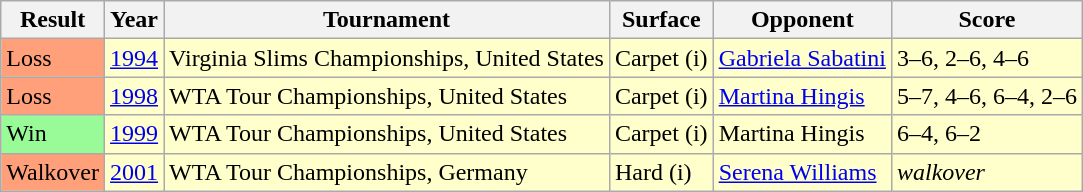<table class="sortable wikitable">
<tr>
<th>Result</th>
<th>Year</th>
<th>Tournament</th>
<th>Surface</th>
<th>Opponent</th>
<th class=unsortable>Score</th>
</tr>
<tr bgcolor=#ffffcc>
<td style=background:#ffa07a>Loss</td>
<td><a href='#'>1994</a></td>
<td>Virginia Slims Championships, United States</td>
<td>Carpet (i)</td>
<td> <a href='#'>Gabriela Sabatini</a></td>
<td>3–6, 2–6, 4–6</td>
</tr>
<tr bgcolor=#ffffcc>
<td style=background:#ffa07a>Loss</td>
<td><a href='#'>1998</a></td>
<td>WTA Tour Championships, United States</td>
<td>Carpet (i)</td>
<td> <a href='#'>Martina Hingis</a></td>
<td>5–7, 4–6, 6–4, 2–6</td>
</tr>
<tr bgcolor=#ffffcc>
<td bgcolor=98FB98>Win</td>
<td><a href='#'>1999</a></td>
<td>WTA Tour Championships, United States</td>
<td>Carpet (i)</td>
<td> Martina Hingis</td>
<td>6–4, 6–2</td>
</tr>
<tr bgcolor=#ffffcc>
<td bgcolor=FFA07A>Walkover</td>
<td><a href='#'>2001</a></td>
<td>WTA Tour Championships, Germany</td>
<td>Hard (i)</td>
<td> <a href='#'>Serena Williams</a></td>
<td><em>walkover</em></td>
</tr>
</table>
